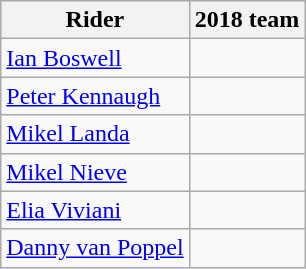<table class="wikitable">
<tr>
<th>Rider</th>
<th>2018 team</th>
</tr>
<tr>
<td><a href='#'>Ian Boswell</a></td>
<td></td>
</tr>
<tr>
<td><a href='#'>Peter Kennaugh</a></td>
<td></td>
</tr>
<tr>
<td><a href='#'>Mikel Landa</a></td>
<td></td>
</tr>
<tr>
<td><a href='#'>Mikel Nieve</a></td>
<td></td>
</tr>
<tr>
<td><a href='#'>Elia Viviani</a></td>
<td></td>
</tr>
<tr>
<td><a href='#'>Danny van Poppel</a></td>
<td></td>
</tr>
</table>
